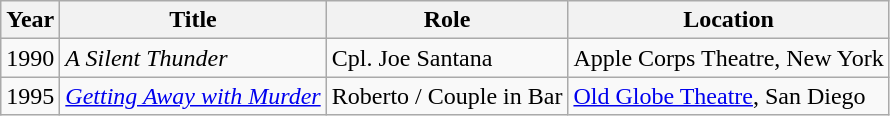<table class="wikitable sortable">
<tr>
<th>Year</th>
<th>Title</th>
<th>Role</th>
<th>Location</th>
</tr>
<tr>
<td>1990</td>
<td><em>A Silent Thunder</em></td>
<td>Cpl. Joe Santana</td>
<td>Apple Corps Theatre, New York</td>
</tr>
<tr>
<td>1995</td>
<td><em><a href='#'>Getting Away with Murder</a></em></td>
<td>Roberto / Couple in Bar</td>
<td><a href='#'>Old Globe Theatre</a>, San Diego</td>
</tr>
</table>
